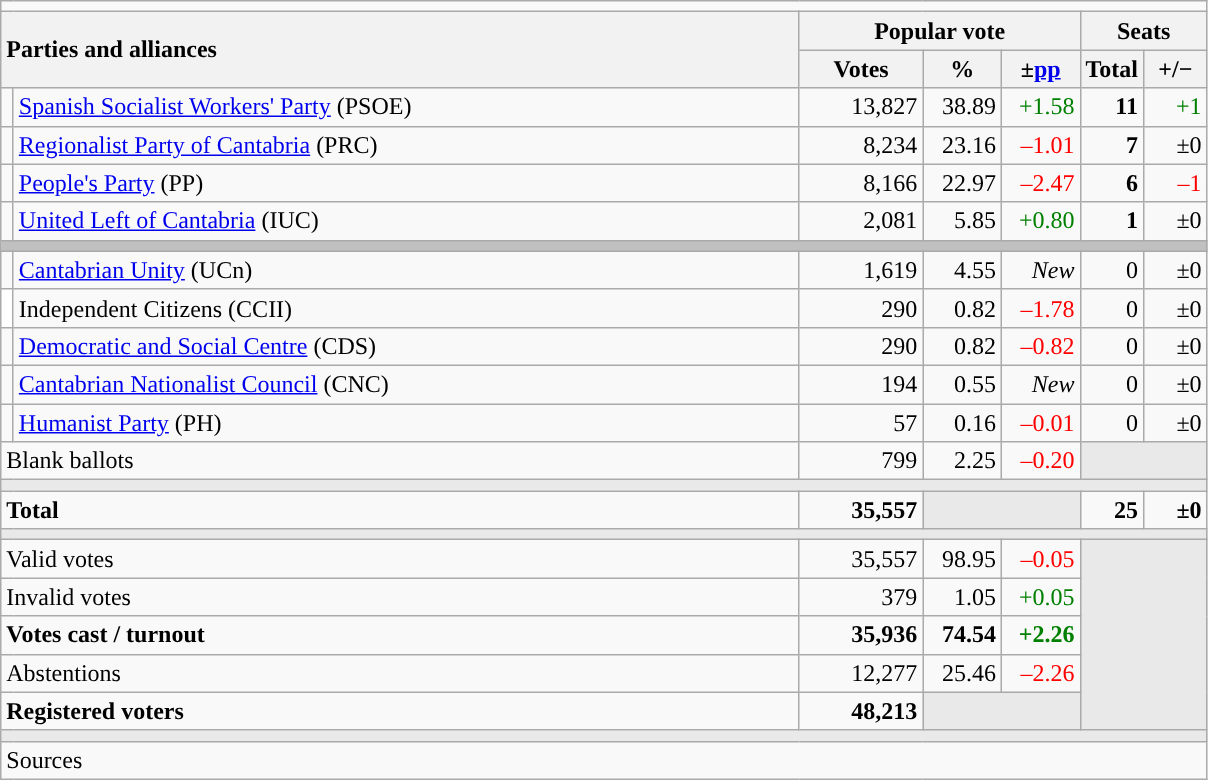<table class="wikitable" style="text-align:right;">
<tr>
<td colspan="7"></td>
</tr>
<tr>
<th style="text-align:left;" rowspan="2" colspan="2" width="525">Parties and alliances</th>
<th colspan="3">Popular vote</th>
<th colspan="2">Seats</th>
</tr>
<tr>
<th width="75">Votes</th>
<th width="45">%</th>
<th width="45">±<a href='#'>pp</a></th>
<th width="35">Total</th>
<th width="35">+/−</th>
</tr>
<tr>
<td width="1" style="color:inherit;background:"></td>
<td align="left"><a href='#'>Spanish Socialist Workers' Party</a> (PSOE)</td>
<td>13,827</td>
<td>38.89</td>
<td style="color:green;">+1.58</td>
<td><strong>11</strong></td>
<td style="color:green;">+1</td>
</tr>
<tr>
<td style="color:inherit;background:"></td>
<td align="left"><a href='#'>Regionalist Party of Cantabria</a> (PRC)</td>
<td>8,234</td>
<td>23.16</td>
<td style="color:red;">–1.01</td>
<td><strong>7</strong></td>
<td>±0</td>
</tr>
<tr>
<td style="color:inherit;background:"></td>
<td align="left"><a href='#'>People's Party</a> (PP)</td>
<td>8,166</td>
<td>22.97</td>
<td style="color:red;">–2.47</td>
<td><strong>6</strong></td>
<td style="color:red;">–1</td>
</tr>
<tr>
<td style="color:inherit;background:"></td>
<td align="left"><a href='#'>United Left of Cantabria</a> (IUC)</td>
<td>2,081</td>
<td>5.85</td>
<td style="color:green;">+0.80</td>
<td><strong>1</strong></td>
<td>±0</td>
</tr>
<tr>
<td colspan="7" bgcolor="#C0C0C0"></td>
</tr>
<tr>
<td style="color:inherit;background:"></td>
<td align="left"><a href='#'>Cantabrian Unity</a> (UCn)</td>
<td>1,619</td>
<td>4.55</td>
<td><em>New</em></td>
<td>0</td>
<td>±0</td>
</tr>
<tr>
<td bgcolor="white"></td>
<td align="left">Independent Citizens (CCII)</td>
<td>290</td>
<td>0.82</td>
<td style="color:red;">–1.78</td>
<td>0</td>
<td>±0</td>
</tr>
<tr>
<td style="color:inherit;background:"></td>
<td align="left"><a href='#'>Democratic and Social Centre</a> (CDS)</td>
<td>290</td>
<td>0.82</td>
<td style="color:red;">–0.82</td>
<td>0</td>
<td>±0</td>
</tr>
<tr>
<td style="color:inherit;background:"></td>
<td align="left"><a href='#'>Cantabrian Nationalist Council</a> (CNC)</td>
<td>194</td>
<td>0.55</td>
<td><em>New</em></td>
<td>0</td>
<td>±0</td>
</tr>
<tr>
<td style="color:inherit;background:"></td>
<td align="left"><a href='#'>Humanist Party</a> (PH)</td>
<td>57</td>
<td>0.16</td>
<td style="color:red;">–0.01</td>
<td>0</td>
<td>±0</td>
</tr>
<tr>
<td align="left" colspan="2">Blank ballots</td>
<td>799</td>
<td>2.25</td>
<td style="color:red;">–0.20</td>
<td bgcolor="#E9E9E9" colspan="2"></td>
</tr>
<tr>
<td colspan="7" bgcolor="#E9E9E9"></td>
</tr>
<tr style="font-weight:bold;">
<td align="left" colspan="2">Total</td>
<td>35,557</td>
<td bgcolor="#E9E9E9" colspan="2"></td>
<td>25</td>
<td>±0</td>
</tr>
<tr>
<td colspan="7" bgcolor="#E9E9E9"></td>
</tr>
<tr>
<td align="left" colspan="2">Valid votes</td>
<td>35,557</td>
<td>98.95</td>
<td style="color:red;">–0.05</td>
<td bgcolor="#E9E9E9" colspan="2" rowspan="5"></td>
</tr>
<tr>
<td align="left" colspan="2">Invalid votes</td>
<td>379</td>
<td>1.05</td>
<td style="color:green;">+0.05</td>
</tr>
<tr style="font-weight:bold;">
<td align="left" colspan="2">Votes cast / turnout</td>
<td>35,936</td>
<td>74.54</td>
<td style="color:green;">+2.26</td>
</tr>
<tr>
<td align="left" colspan="2">Abstentions</td>
<td>12,277</td>
<td>25.46</td>
<td style="color:red;">–2.26</td>
</tr>
<tr style="font-weight:bold;">
<td align="left" colspan="2">Registered voters</td>
<td>48,213</td>
<td bgcolor="#E9E9E9" colspan="2"></td>
</tr>
<tr>
<td colspan="7" bgcolor="#E9E9E9"></td>
</tr>
<tr>
<td align="left" colspan="7">Sources</td>
</tr>
</table>
